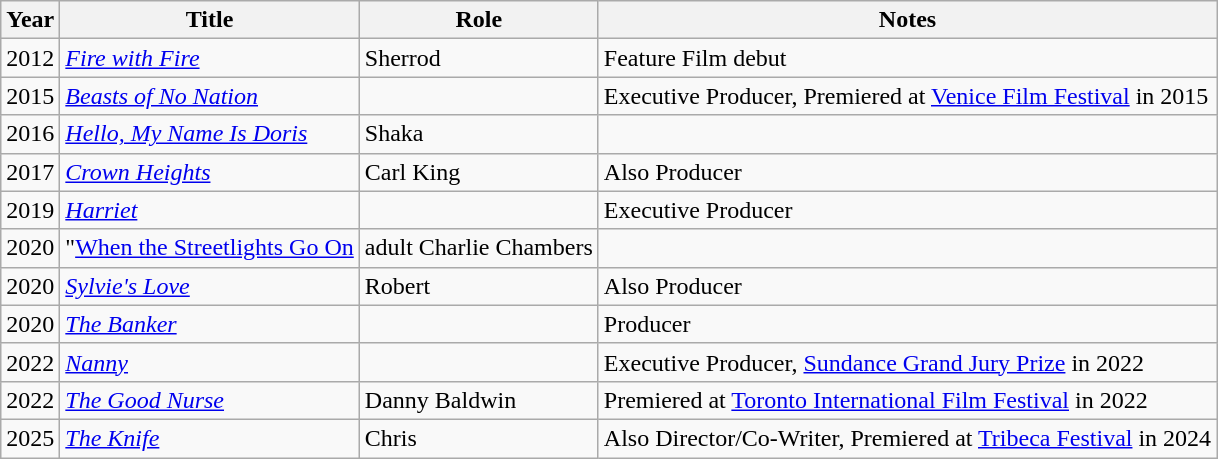<table class="wikitable sortable">
<tr>
<th>Year</th>
<th>Title</th>
<th>Role</th>
<th class="unsortable">Notes</th>
</tr>
<tr>
<td>2012</td>
<td><em><a href='#'>Fire with Fire</a></em></td>
<td>Sherrod</td>
<td>Feature Film debut</td>
</tr>
<tr>
<td>2015</td>
<td><em><a href='#'>Beasts of No Nation</a></em></td>
<td></td>
<td>Executive Producer, Premiered at <a href='#'>Venice Film Festival</a> in 2015</td>
</tr>
<tr>
<td>2016</td>
<td><em><a href='#'>Hello, My Name Is Doris</a></em></td>
<td>Shaka</td>
<td></td>
</tr>
<tr>
<td>2017</td>
<td><em><a href='#'>Crown Heights</a></em></td>
<td>Carl King</td>
<td>Also Producer</td>
</tr>
<tr>
<td>2019</td>
<td><em><a href='#'>Harriet</a></em></td>
<td></td>
<td>Executive Producer</td>
</tr>
<tr>
<td>2020</td>
<td>"<a href='#'>When the Streetlights Go On</a></td>
<td>adult Charlie Chambers</td>
<td></td>
</tr>
<tr>
<td>2020</td>
<td><em><a href='#'>Sylvie's Love</a></em></td>
<td>Robert</td>
<td>Also Producer</td>
</tr>
<tr>
<td>2020</td>
<td><em><a href='#'>The Banker</a></em></td>
<td></td>
<td>Producer</td>
</tr>
<tr>
<td>2022</td>
<td><em><a href='#'>Nanny</a></em></td>
<td></td>
<td>Executive Producer, <a href='#'>Sundance Grand Jury Prize</a> in 2022</td>
</tr>
<tr>
<td>2022</td>
<td><em><a href='#'>The Good Nurse</a></em></td>
<td>Danny Baldwin</td>
<td>Premiered at <a href='#'>Toronto International Film Festival</a> in 2022</td>
</tr>
<tr>
<td>2025</td>
<td><em><a href='#'>The Knife</a></em></td>
<td>Chris</td>
<td>Also Director/Co-Writer, Premiered at <a href='#'>Tribeca Festival</a> in 2024</td>
</tr>
</table>
